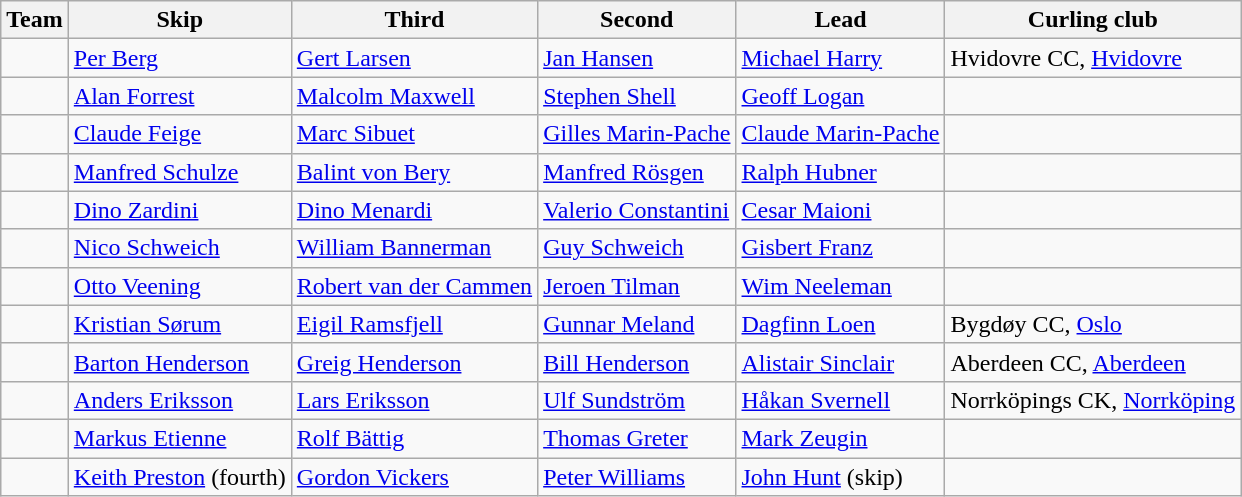<table class="wikitable">
<tr>
<th>Team</th>
<th>Skip</th>
<th>Third</th>
<th>Second</th>
<th>Lead</th>
<th>Curling club</th>
</tr>
<tr>
<td></td>
<td><a href='#'>Per Berg</a></td>
<td><a href='#'>Gert Larsen</a></td>
<td><a href='#'>Jan Hansen</a></td>
<td><a href='#'>Michael Harry</a></td>
<td>Hvidovre CC, <a href='#'>Hvidovre</a></td>
</tr>
<tr>
<td></td>
<td><a href='#'>Alan Forrest</a></td>
<td><a href='#'>Malcolm Maxwell</a></td>
<td><a href='#'>Stephen Shell</a></td>
<td><a href='#'>Geoff Logan</a></td>
<td></td>
</tr>
<tr>
<td></td>
<td><a href='#'>Claude Feige</a></td>
<td><a href='#'>Marc Sibuet</a></td>
<td><a href='#'>Gilles Marin-Pache</a></td>
<td><a href='#'>Claude Marin-Pache</a></td>
<td></td>
</tr>
<tr>
<td></td>
<td><a href='#'>Manfred Schulze</a></td>
<td><a href='#'>Balint von Bery</a></td>
<td><a href='#'>Manfred Rösgen</a></td>
<td><a href='#'>Ralph Hubner</a></td>
<td></td>
</tr>
<tr>
<td></td>
<td><a href='#'>Dino Zardini</a></td>
<td><a href='#'>Dino Menardi</a></td>
<td><a href='#'>Valerio Constantini</a></td>
<td><a href='#'>Cesar Maioni</a></td>
<td></td>
</tr>
<tr>
<td></td>
<td><a href='#'>Nico Schweich</a></td>
<td><a href='#'>William Bannerman</a></td>
<td><a href='#'>Guy Schweich</a></td>
<td><a href='#'>Gisbert Franz</a></td>
<td></td>
</tr>
<tr>
<td></td>
<td><a href='#'>Otto Veening</a></td>
<td><a href='#'>Robert van der Cammen</a></td>
<td><a href='#'>Jeroen Tilman</a></td>
<td><a href='#'>Wim Neeleman</a></td>
<td></td>
</tr>
<tr>
<td></td>
<td><a href='#'>Kristian Sørum</a></td>
<td><a href='#'>Eigil Ramsfjell</a></td>
<td><a href='#'>Gunnar Meland</a></td>
<td><a href='#'>Dagfinn Loen</a></td>
<td>Bygdøy CC, <a href='#'>Oslo</a></td>
</tr>
<tr>
<td></td>
<td><a href='#'>Barton Henderson</a></td>
<td><a href='#'>Greig Henderson</a></td>
<td><a href='#'>Bill Henderson</a></td>
<td><a href='#'>Alistair Sinclair</a></td>
<td>Aberdeen CC, <a href='#'>Aberdeen</a></td>
</tr>
<tr>
<td></td>
<td><a href='#'>Anders Eriksson</a></td>
<td><a href='#'>Lars Eriksson</a></td>
<td><a href='#'>Ulf Sundström</a></td>
<td><a href='#'>Håkan Svernell</a></td>
<td>Norrköpings CK, <a href='#'>Norrköping</a></td>
</tr>
<tr>
<td></td>
<td><a href='#'>Markus Etienne</a></td>
<td><a href='#'>Rolf Bättig</a></td>
<td><a href='#'>Thomas Greter</a></td>
<td><a href='#'>Mark Zeugin</a></td>
<td></td>
</tr>
<tr>
<td></td>
<td><a href='#'>Keith Preston</a> (fourth)</td>
<td><a href='#'>Gordon Vickers</a></td>
<td><a href='#'>Peter Williams</a></td>
<td><a href='#'>John Hunt</a> (skip)</td>
<td></td>
</tr>
</table>
